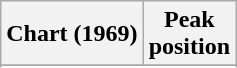<table class="wikitable plainrowheaders sortable" style="text-align:center;">
<tr>
<th>Chart (1969)</th>
<th>Peak<br>position</th>
</tr>
<tr>
</tr>
<tr>
</tr>
</table>
